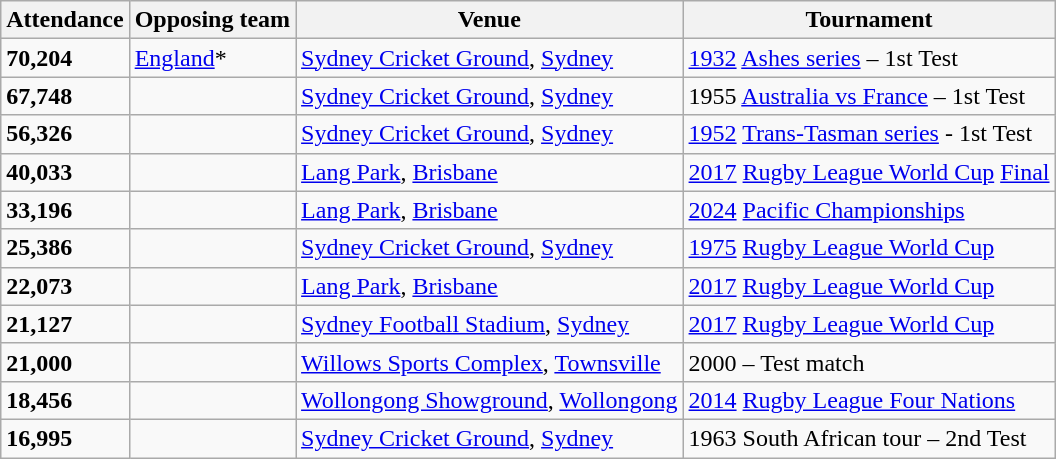<table class="wikitable">
<tr>
<th>Attendance</th>
<th>Opposing team</th>
<th>Venue</th>
<th>Tournament</th>
</tr>
<tr>
<td><strong>70,204</strong></td>
<td> <a href='#'>England</a>*</td>
<td><a href='#'>Sydney Cricket Ground</a>, <a href='#'>Sydney</a></td>
<td><a href='#'>1932</a> <a href='#'>Ashes series</a> – 1st Test</td>
</tr>
<tr>
<td><strong>67,748</strong></td>
<td></td>
<td><a href='#'>Sydney Cricket Ground</a>, <a href='#'>Sydney</a></td>
<td>1955 <a href='#'>Australia vs France</a> – 1st Test</td>
</tr>
<tr>
<td><strong>56,326</strong></td>
<td></td>
<td><a href='#'>Sydney Cricket Ground</a>, <a href='#'>Sydney</a></td>
<td><a href='#'>1952</a> <a href='#'>Trans-Tasman series</a> - 1st Test</td>
</tr>
<tr>
<td><strong>40,033</strong></td>
<td></td>
<td><a href='#'>Lang Park</a>, <a href='#'>Brisbane</a></td>
<td><a href='#'>2017</a> <a href='#'>Rugby League World Cup</a> <a href='#'>Final</a></td>
</tr>
<tr>
<td><strong>33,196</strong></td>
<td></td>
<td><a href='#'>Lang Park</a>, <a href='#'>Brisbane</a></td>
<td><a href='#'>2024</a> <a href='#'>Pacific Championships</a></td>
</tr>
<tr>
<td><strong>25,386</strong></td>
<td></td>
<td><a href='#'>Sydney Cricket Ground</a>, <a href='#'>Sydney</a></td>
<td><a href='#'>1975</a> <a href='#'>Rugby League World Cup</a></td>
</tr>
<tr>
<td><strong>22,073</strong></td>
<td></td>
<td><a href='#'>Lang Park</a>, <a href='#'>Brisbane</a></td>
<td><a href='#'>2017</a> <a href='#'>Rugby League World Cup</a></td>
</tr>
<tr>
<td><strong>21,127</strong></td>
<td></td>
<td><a href='#'>Sydney Football Stadium</a>, <a href='#'>Sydney</a></td>
<td><a href='#'>2017</a> <a href='#'>Rugby League World Cup</a></td>
</tr>
<tr>
<td><strong>21,000</strong></td>
<td></td>
<td><a href='#'>Willows Sports Complex</a>, <a href='#'>Townsville</a></td>
<td>2000 – Test match</td>
</tr>
<tr>
<td><strong>18,456</strong></td>
<td></td>
<td><a href='#'>Wollongong Showground</a>, <a href='#'>Wollongong</a></td>
<td><a href='#'>2014</a> <a href='#'>Rugby League Four Nations</a></td>
</tr>
<tr>
<td><strong>16,995</strong></td>
<td></td>
<td><a href='#'>Sydney Cricket Ground</a>, <a href='#'>Sydney</a></td>
<td>1963 South African tour – 2nd Test</td>
</tr>
</table>
